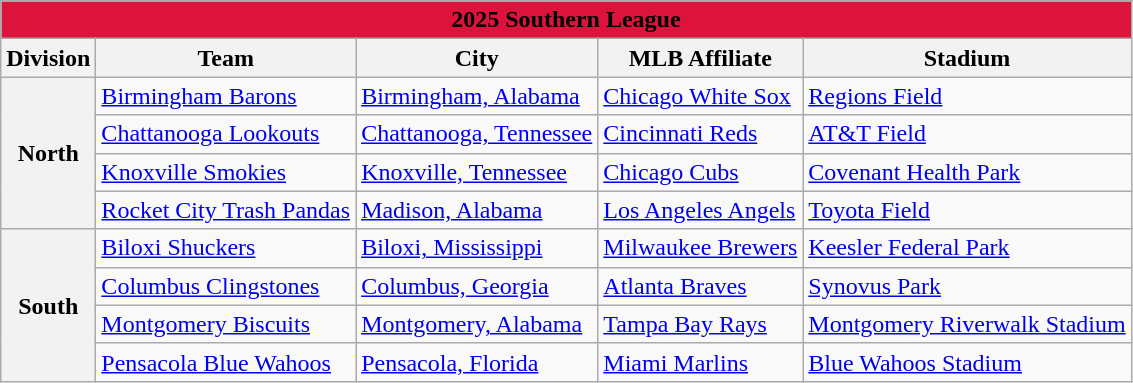<table class="wikitable" style="width:auto">
<tr>
<td bgcolor="#DC143C" align="center" colspan="7"><strong><span>2025 Southern League</span></strong></td>
</tr>
<tr>
<th>Division</th>
<th>Team</th>
<th>City</th>
<th>MLB Affiliate</th>
<th>Stadium</th>
</tr>
<tr>
<th rowspan="4">North</th>
<td><a href='#'>Birmingham Barons</a></td>
<td><a href='#'>Birmingham, Alabama</a></td>
<td><a href='#'>Chicago White Sox</a></td>
<td><a href='#'>Regions Field</a></td>
</tr>
<tr>
<td><a href='#'>Chattanooga Lookouts</a></td>
<td><a href='#'>Chattanooga, Tennessee</a></td>
<td><a href='#'>Cincinnati Reds</a></td>
<td><a href='#'>AT&T Field</a></td>
</tr>
<tr>
<td><a href='#'>Knoxville Smokies</a></td>
<td><a href='#'>Knoxville, Tennessee</a></td>
<td><a href='#'>Chicago Cubs</a></td>
<td><a href='#'>Covenant Health Park</a></td>
</tr>
<tr>
<td><a href='#'>Rocket City Trash Pandas</a></td>
<td><a href='#'>Madison, Alabama</a></td>
<td><a href='#'>Los Angeles Angels</a></td>
<td><a href='#'>Toyota Field</a></td>
</tr>
<tr>
<th rowspan="5">South</th>
<td><a href='#'>Biloxi Shuckers</a></td>
<td><a href='#'>Biloxi, Mississippi</a></td>
<td><a href='#'>Milwaukee Brewers</a></td>
<td><a href='#'>Keesler Federal Park</a></td>
</tr>
<tr>
<td><a href='#'>Columbus Clingstones</a></td>
<td><a href='#'>Columbus, Georgia</a></td>
<td><a href='#'>Atlanta Braves</a></td>
<td><a href='#'>Synovus Park</a></td>
</tr>
<tr>
<td><a href='#'>Montgomery Biscuits</a></td>
<td><a href='#'>Montgomery, Alabama</a></td>
<td><a href='#'>Tampa Bay Rays</a></td>
<td><a href='#'>Montgomery Riverwalk Stadium</a></td>
</tr>
<tr>
<td><a href='#'>Pensacola Blue Wahoos</a></td>
<td><a href='#'>Pensacola, Florida</a></td>
<td><a href='#'>Miami Marlins</a></td>
<td><a href='#'>Blue Wahoos Stadium</a></td>
</tr>
</table>
